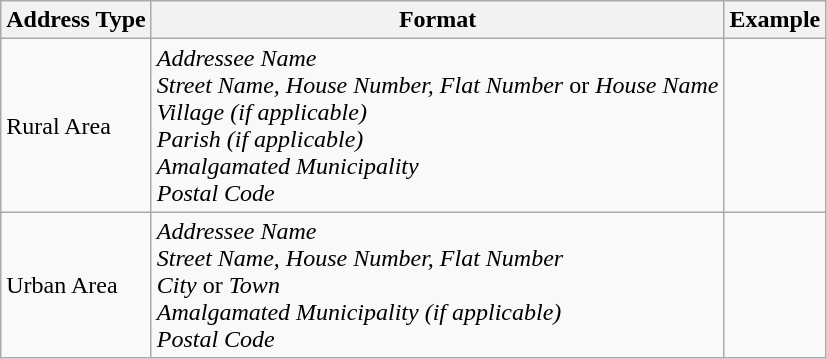<table class="wikitable">
<tr>
<th>Address Type</th>
<th>Format</th>
<th>Example</th>
</tr>
<tr>
<td>Rural Area</td>
<td><em>Addressee Name</em> <br> <em>Street Name,</em> <em>House Number,</em> <em>Flat Number</em> or <em>House Name</em> <br> <em>Village (if applicable)</em> <br> <em>Parish (if applicable)</em> <br> <em>Amalgamated Municipality</em> <br> <em>Postal Code</em></td>
<td></td>
</tr>
<tr>
<td>Urban Area</td>
<td><em>Addressee Name</em> <br> <em>Street Name,</em> <em>House Number,</em> <em>Flat Number</em> <br> <em>City</em> or <em>Town</em> <br>  <em>Amalgamated Municipality (if applicable)</em> <br> <em>Postal Code</em></td>
<td></td>
</tr>
</table>
